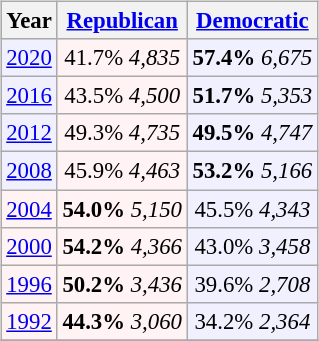<table class="wikitable" style="float:right; font-size:95%;">
<tr bgcolor=lightgrey>
<th>Year</th>
<th><a href='#'>Republican</a></th>
<th><a href='#'>Democratic</a></th>
</tr>
<tr>
<td align="center" bgcolor="#f0f0ff"><a href='#'>2020</a></td>
<td align="center" bgcolor="#fff3f3">41.7% <em>4,835</em></td>
<td align="center" bgcolor="#f0f0ff"><strong>57.4%</strong> <em>6,675</em></td>
</tr>
<tr>
<td align="center" bgcolor="#f0f0ff"><a href='#'>2016</a></td>
<td align="center" bgcolor="#fff3f3">43.5% <em>4,500</em></td>
<td align="center" bgcolor="#f0f0ff"><strong>51.7%</strong> <em>5,353</em></td>
</tr>
<tr>
<td align="center" bgcolor="#f0f0ff"><a href='#'>2012</a></td>
<td align="center" bgcolor="#fff3f3">49.3% <em>4,735</em></td>
<td align="center" bgcolor="#f0f0ff"><strong>49.5%</strong> <em>4,747</em></td>
</tr>
<tr>
<td align="center" bgcolor="#f0f0ff"><a href='#'>2008</a></td>
<td align="center" bgcolor="#fff3f3">45.9% <em>4,463</em></td>
<td align="center" bgcolor="#f0f0ff"><strong>53.2%</strong> <em>5,166</em></td>
</tr>
<tr>
<td align="center" bgcolor="#fff3f3"><a href='#'>2004</a></td>
<td align="center" bgcolor="#fff3f3"><strong>54.0%</strong> <em>5,150</em></td>
<td align="center" bgcolor="#f0f0ff">45.5% <em>4,343</em></td>
</tr>
<tr>
<td align="center" bgcolor="#fff3f3"><a href='#'>2000</a></td>
<td align="center" bgcolor="#fff3f3"><strong>54.2%</strong> <em>4,366</em></td>
<td align="center" bgcolor="#f0f0ff">43.0% <em>3,458</em></td>
</tr>
<tr>
<td align="center" bgcolor="#fff3f3"><a href='#'>1996</a></td>
<td align="center" bgcolor="#fff3f3"><strong>50.2%</strong> <em>3,436</em></td>
<td align="center" bgcolor="#f0f0ff">39.6% <em>2,708</em></td>
</tr>
<tr>
<td align="center" bgcolor="#fff3f3"><a href='#'>1992</a></td>
<td align="center" bgcolor="#fff3f3"><strong>44.3%</strong> <em>3,060</em></td>
<td align="center" bgcolor="#f0f0ff">34.2% <em>2,364</em></td>
</tr>
<tr>
</tr>
</table>
